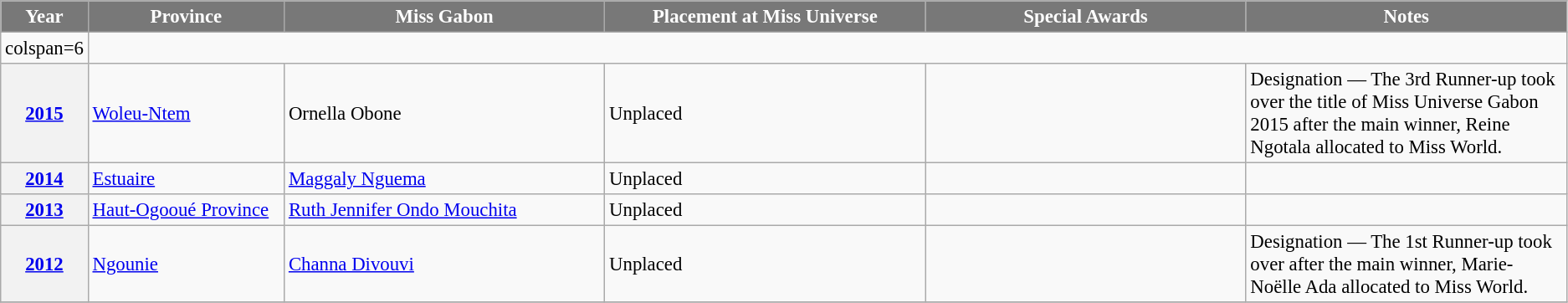<table class="wikitable " style="font-size: 95%;">
<tr>
<th width="60" style="background-color:#787878;color:#FFFFFF;">Year</th>
<th width="150" style="background-color:#787878;color:#FFFFFF;">Province</th>
<th width="250" style="background-color:#787878;color:#FFFFFF;">Miss Gabon</th>
<th width="250" style="background-color:#787878;color:#FFFFFF;">Placement at Miss Universe</th>
<th width="250" style="background-color:#787878;color:#FFFFFF;">Special Awards</th>
<th width="250" style="background-color:#787878;color:#FFFFFF;">Notes</th>
</tr>
<tr>
<td>colspan=6 </td>
</tr>
<tr>
<th><a href='#'>2015</a></th>
<td><a href='#'>Woleu-Ntem</a></td>
<td>Ornella Obone</td>
<td>Unplaced</td>
<td></td>
<td>Designation — The 3rd Runner-up took over the title of Miss Universe Gabon 2015 after the main winner, Reine Ngotala allocated to Miss World.</td>
</tr>
<tr>
<th><a href='#'>2014</a></th>
<td><a href='#'>Estuaire</a></td>
<td><a href='#'>Maggaly Nguema</a></td>
<td>Unplaced</td>
<td></td>
<td></td>
</tr>
<tr>
<th><a href='#'>2013</a></th>
<td><a href='#'>Haut-Ogooué Province</a></td>
<td><a href='#'>Ruth Jennifer Ondo Mouchita</a></td>
<td>Unplaced</td>
<td></td>
<td></td>
</tr>
<tr>
<th><a href='#'>2012</a></th>
<td><a href='#'>Ngounie</a></td>
<td><a href='#'>Channa Divouvi</a></td>
<td>Unplaced</td>
<td></td>
<td>Designation — The 1st Runner-up took over after the main winner, Marie-Noëlle Ada allocated to Miss World.</td>
</tr>
<tr>
</tr>
</table>
